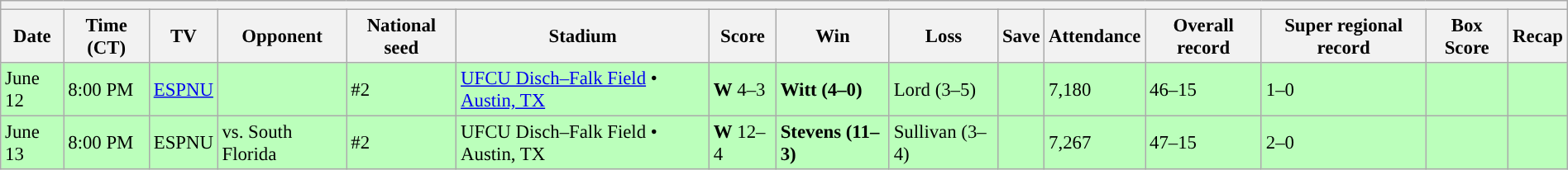<table class="wikitable collapsible collapsed" style="margin:auto; font-size:95%; width:100%">
<tr>
<th colspan=15 style="padding-left:4em;"></th>
</tr>
<tr>
<th>Date</th>
<th>Time (CT)</th>
<th>TV</th>
<th>Opponent</th>
<th>National seed</th>
<th>Stadium</th>
<th>Score</th>
<th>Win</th>
<th>Loss</th>
<th>Save</th>
<th>Attendance</th>
<th>Overall record</th>
<th>Super regional record</th>
<th>Box Score</th>
<th>Recap</th>
</tr>
<tr bgcolor= Bbffbb>
<td>June 12</td>
<td>8:00 PM</td>
<td><a href='#'>ESPNU</a></td>
<td></td>
<td>#2</td>
<td><a href='#'>UFCU Disch–Falk Field</a> • <a href='#'>Austin, TX</a></td>
<td><strong>W</strong> 4–3</td>
<td><strong>Witt (4–0)</strong></td>
<td>Lord (3–5)</td>
<td></td>
<td>7,180</td>
<td>46–15</td>
<td>1–0</td>
<td></td>
<td></td>
</tr>
<tr bgcolor=Bbffbb>
<td>June 13</td>
<td>8:00 PM</td>
<td>ESPNU</td>
<td>vs. South Florida</td>
<td>#2</td>
<td>UFCU Disch–Falk Field • Austin, TX</td>
<td><strong>W</strong> 12–4</td>
<td><strong>Stevens (11–3)</strong></td>
<td>Sullivan (3–4)</td>
<td></td>
<td>7,267</td>
<td>47–15</td>
<td>2–0</td>
<td></td>
<td></td>
</tr>
</table>
